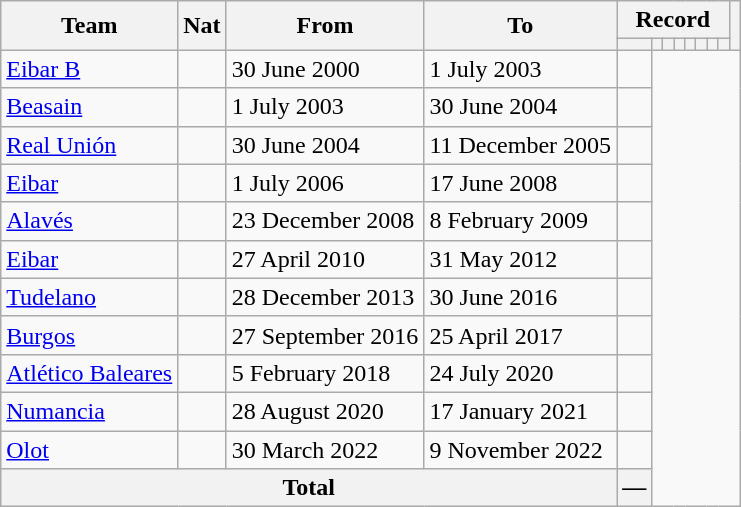<table class="wikitable" style="text-align: center">
<tr>
<th rowspan="2">Team</th>
<th rowspan="2">Nat</th>
<th rowspan="2">From</th>
<th rowspan="2">To</th>
<th colspan="8">Record</th>
<th rowspan=2></th>
</tr>
<tr>
<th></th>
<th></th>
<th></th>
<th></th>
<th></th>
<th></th>
<th></th>
<th></th>
</tr>
<tr>
<td align="left"><a href='#'>Eibar B</a></td>
<td></td>
<td align=left>30 June 2000</td>
<td align=left>1 July 2003<br></td>
<td></td>
</tr>
<tr>
<td align="left"><a href='#'>Beasain</a></td>
<td></td>
<td align=left>1 July 2003</td>
<td align=left>30 June 2004<br></td>
<td></td>
</tr>
<tr>
<td align="left"><a href='#'>Real Unión</a></td>
<td></td>
<td align=left>30 June 2004</td>
<td align=left>11 December 2005<br></td>
<td></td>
</tr>
<tr>
<td align="left"><a href='#'>Eibar</a></td>
<td></td>
<td align=left>1 July 2006</td>
<td align=left>17 June 2008<br></td>
<td></td>
</tr>
<tr>
<td align="left"><a href='#'>Alavés</a></td>
<td></td>
<td align=left>23 December 2008</td>
<td align=left>8 February 2009<br></td>
<td></td>
</tr>
<tr>
<td align="left"><a href='#'>Eibar</a></td>
<td></td>
<td align=left>27 April 2010</td>
<td align=left>31 May 2012<br></td>
<td></td>
</tr>
<tr>
<td align="left"><a href='#'>Tudelano</a></td>
<td></td>
<td align=left>28 December 2013</td>
<td align=left>30 June 2016<br></td>
<td></td>
</tr>
<tr>
<td align="left"><a href='#'>Burgos</a></td>
<td></td>
<td align=left>27 September 2016</td>
<td align=left>25 April 2017<br></td>
<td></td>
</tr>
<tr>
<td align="left"><a href='#'>Atlético Baleares</a></td>
<td></td>
<td align=left>5 February 2018</td>
<td align=left>24 July 2020<br></td>
<td></td>
</tr>
<tr>
<td align="left"><a href='#'>Numancia</a></td>
<td></td>
<td align=left>28 August 2020</td>
<td align=left>17 January 2021<br></td>
<td></td>
</tr>
<tr>
<td align="left"><a href='#'>Olot</a></td>
<td></td>
<td align=left>30 March 2022</td>
<td align=left>9 November 2022<br></td>
<td></td>
</tr>
<tr>
<th colspan="4">Total<br></th>
<th>—</th>
</tr>
</table>
